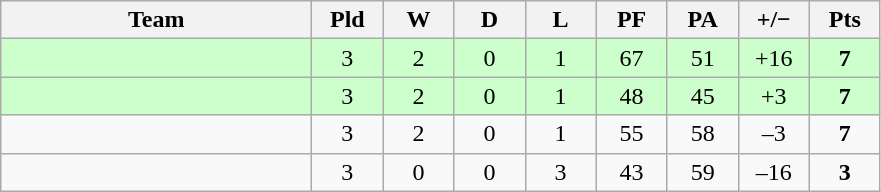<table class="wikitable" style="text-align:center">
<tr>
<th width="200">Team</th>
<th width="40">Pld</th>
<th width="40">W</th>
<th width="40">D</th>
<th width="40">L</th>
<th width="40">PF</th>
<th width="40">PA</th>
<th width="40">+/−</th>
<th width="40">Pts</th>
</tr>
<tr style="background:#cfc">
<td align=left></td>
<td>3</td>
<td>2</td>
<td>0</td>
<td>1</td>
<td>67</td>
<td>51</td>
<td>+16</td>
<td><strong>7</strong></td>
</tr>
<tr style="background:#cfc">
<td align=left></td>
<td>3</td>
<td>2</td>
<td>0</td>
<td>1</td>
<td>48</td>
<td>45</td>
<td>+3</td>
<td><strong>7</strong></td>
</tr>
<tr>
<td align=left></td>
<td>3</td>
<td>2</td>
<td>0</td>
<td>1</td>
<td>55</td>
<td>58</td>
<td>–3</td>
<td><strong>7</strong></td>
</tr>
<tr>
<td align=left></td>
<td>3</td>
<td>0</td>
<td>0</td>
<td>3</td>
<td>43</td>
<td>59</td>
<td>–16</td>
<td><strong>3</strong></td>
</tr>
</table>
